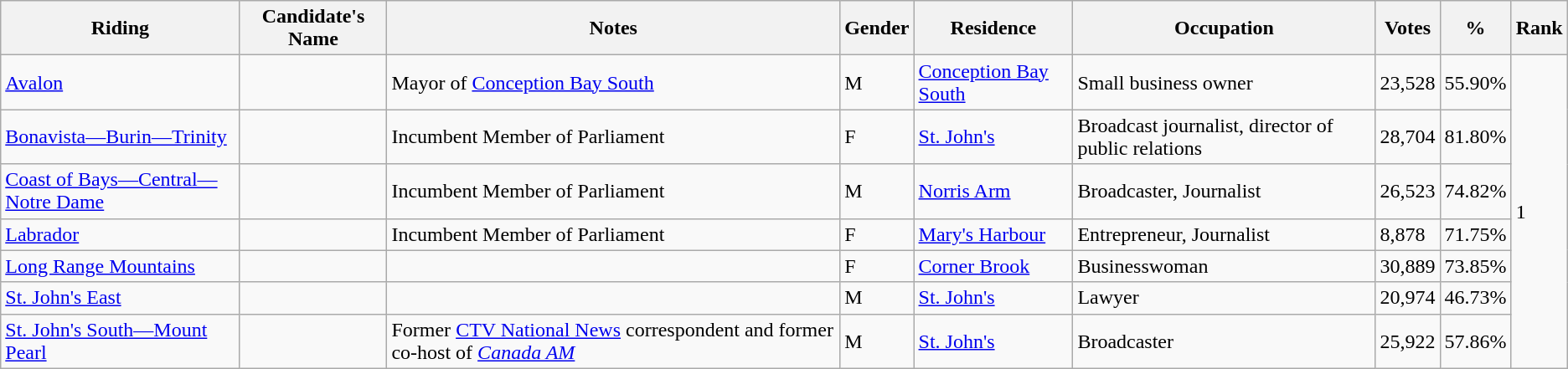<table class="wikitable sortable">
<tr>
<th>Riding</th>
<th>Candidate's Name</th>
<th>Notes</th>
<th>Gender</th>
<th>Residence</th>
<th>Occupation</th>
<th>Votes</th>
<th>%</th>
<th>Rank</th>
</tr>
<tr>
<td><a href='#'>Avalon</a></td>
<td></td>
<td>Mayor of <a href='#'>Conception Bay South</a></td>
<td>M</td>
<td><a href='#'>Conception Bay South</a></td>
<td>Small business owner</td>
<td>23,528</td>
<td>55.90%</td>
<td rowspan=7>1</td>
</tr>
<tr>
<td><a href='#'>Bonavista—Burin—Trinity</a></td>
<td></td>
<td>Incumbent Member of Parliament</td>
<td>F</td>
<td><a href='#'>St. John's</a></td>
<td>Broadcast journalist, director of public relations</td>
<td>28,704</td>
<td>81.80%</td>
</tr>
<tr>
<td><a href='#'>Coast of Bays—Central—Notre Dame</a></td>
<td></td>
<td>Incumbent Member of Parliament</td>
<td>M</td>
<td><a href='#'>Norris Arm</a></td>
<td>Broadcaster, Journalist</td>
<td>26,523</td>
<td>74.82%</td>
</tr>
<tr>
<td><a href='#'>Labrador</a></td>
<td></td>
<td>Incumbent Member of Parliament</td>
<td>F</td>
<td><a href='#'>Mary's Harbour</a></td>
<td>Entrepreneur, Journalist</td>
<td>8,878</td>
<td>71.75%</td>
</tr>
<tr>
<td><a href='#'>Long Range Mountains</a></td>
<td></td>
<td></td>
<td>F</td>
<td><a href='#'>Corner Brook</a></td>
<td>Businesswoman</td>
<td>30,889</td>
<td>73.85%</td>
</tr>
<tr>
<td><a href='#'>St. John's East</a></td>
<td></td>
<td></td>
<td>M</td>
<td><a href='#'>St. John's</a></td>
<td>Lawyer</td>
<td>20,974</td>
<td>46.73%</td>
</tr>
<tr>
<td><a href='#'>St. John's South—Mount Pearl</a></td>
<td></td>
<td>Former <a href='#'>CTV National News</a> correspondent and former co-host of <em><a href='#'>Canada AM</a></em></td>
<td>M</td>
<td><a href='#'>St. John's</a></td>
<td>Broadcaster</td>
<td>25,922</td>
<td>57.86%</td>
</tr>
</table>
